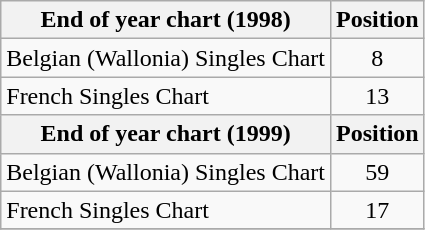<table class="wikitable sortable">
<tr>
<th>End of year chart (1998)</th>
<th>Position</th>
</tr>
<tr>
<td>Belgian (Wallonia) Singles Chart</td>
<td align="center">8</td>
</tr>
<tr>
<td>French Singles Chart</td>
<td align="center">13</td>
</tr>
<tr>
<th align="left">End of year chart (1999)</th>
<th align="center">Position</th>
</tr>
<tr>
<td>Belgian (Wallonia) Singles Chart</td>
<td align="center">59</td>
</tr>
<tr>
<td>French Singles Chart</td>
<td align="center">17</td>
</tr>
<tr>
</tr>
</table>
